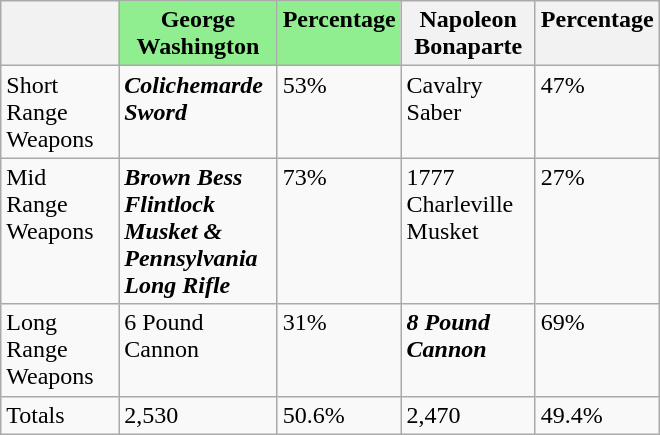<table class="wikitable" style="text-align:left; width:440px; height:200px">
<tr valign="top">
<th style="width:120px;"></th>
<th style="width:120px; background:lightgreen;">George Washington</th>
<th style="width:40px; background:lightgreen;">Percentage</th>
<th style="width:120px;">Napoleon Bonaparte</th>
<th style="width:40px;">Percentage</th>
</tr>
<tr valign="top">
<td>Short Range Weapons</td>
<td><strong><em>Colichemarde Sword</em></strong></td>
<td>53%</td>
<td>Cavalry Saber</td>
<td>47%</td>
</tr>
<tr valign="top">
<td>Mid Range Weapons</td>
<td><strong><em>Brown Bess Flintlock Musket & Pennsylvania Long Rifle</em></strong></td>
<td>73%</td>
<td>1777 Charleville Musket</td>
<td>27%</td>
</tr>
<tr valign="top">
<td>Long Range Weapons</td>
<td>6 Pound Cannon</td>
<td>31%</td>
<td><strong><em>8 Pound Cannon</em></strong></td>
<td>69%</td>
</tr>
<tr valign="top">
<td>Totals</td>
<td>2,530</td>
<td>50.6%</td>
<td>2,470</td>
<td>49.4%</td>
</tr>
</table>
